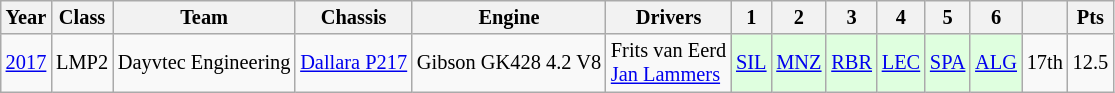<table class="wikitable" style="font-size: 85%; text-align:center">
<tr>
<th>Year</th>
<th>Class</th>
<th>Team</th>
<th>Chassis</th>
<th>Engine</th>
<th>Drivers</th>
<th>1</th>
<th>2</th>
<th>3</th>
<th>4</th>
<th>5</th>
<th>6</th>
<th></th>
<th>Pts</th>
</tr>
<tr>
<td><a href='#'>2017</a></td>
<td>LMP2</td>
<td>Dayvtec Engineering</td>
<td><a href='#'>Dallara P217</a></td>
<td>Gibson GK428 4.2 V8</td>
<td align="left"> Frits van Eerd<br> <a href='#'>Jan Lammers</a></td>
<td style="background:#DFFFDF;"><a href='#'>SIL</a><br></td>
<td style="background:#DFFFDF;"><a href='#'>MNZ</a><br></td>
<td style="background:#DFFFDF;"><a href='#'>RBR</a><br></td>
<td style="background:#DFFFDF;"><a href='#'>LEC</a><br></td>
<td style="background:#DFFFDF;"><a href='#'>SPA</a><br></td>
<td style="background:#DFFFDF;"><a href='#'>ALG</a><br></td>
<td>17th</td>
<td>12.5</td>
</tr>
</table>
